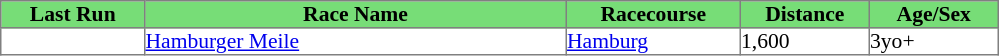<table class = "sortable" | border="1" cellpadding="0" style="border-collapse: collapse; font-size:90%">
<tr bgcolor="#77dd77" align="center">
<th>Last Run</th>
<th>Race Name</th>
<th>Racecourse</th>
<th>Distance</th>
<th>Age/Sex</th>
</tr>
<tr>
<td width=95px></td>
<td width=280px><a href='#'>Hamburger Meile</a></td>
<td width=115px><a href='#'>Hamburg</a></td>
<td width=85px>1,600</td>
<td width=85px>3yo+</td>
</tr>
</table>
